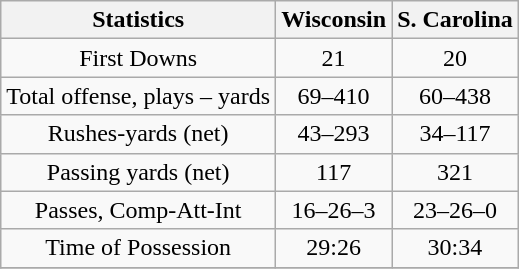<table class="wikitable" style="text-align: center;">
<tr>
<th>Statistics</th>
<th>Wisconsin</th>
<th>S. Carolina</th>
</tr>
<tr>
<td>First Downs</td>
<td>21</td>
<td>20</td>
</tr>
<tr>
<td>Total offense, plays – yards</td>
<td>69–410</td>
<td>60–438</td>
</tr>
<tr>
<td>Rushes-yards (net)</td>
<td>43–293</td>
<td>34–117</td>
</tr>
<tr>
<td>Passing yards (net)</td>
<td>117</td>
<td>321</td>
</tr>
<tr>
<td>Passes, Comp-Att-Int</td>
<td>16–26–3</td>
<td>23–26–0</td>
</tr>
<tr>
<td>Time of Possession</td>
<td>29:26</td>
<td>30:34</td>
</tr>
<tr>
</tr>
</table>
